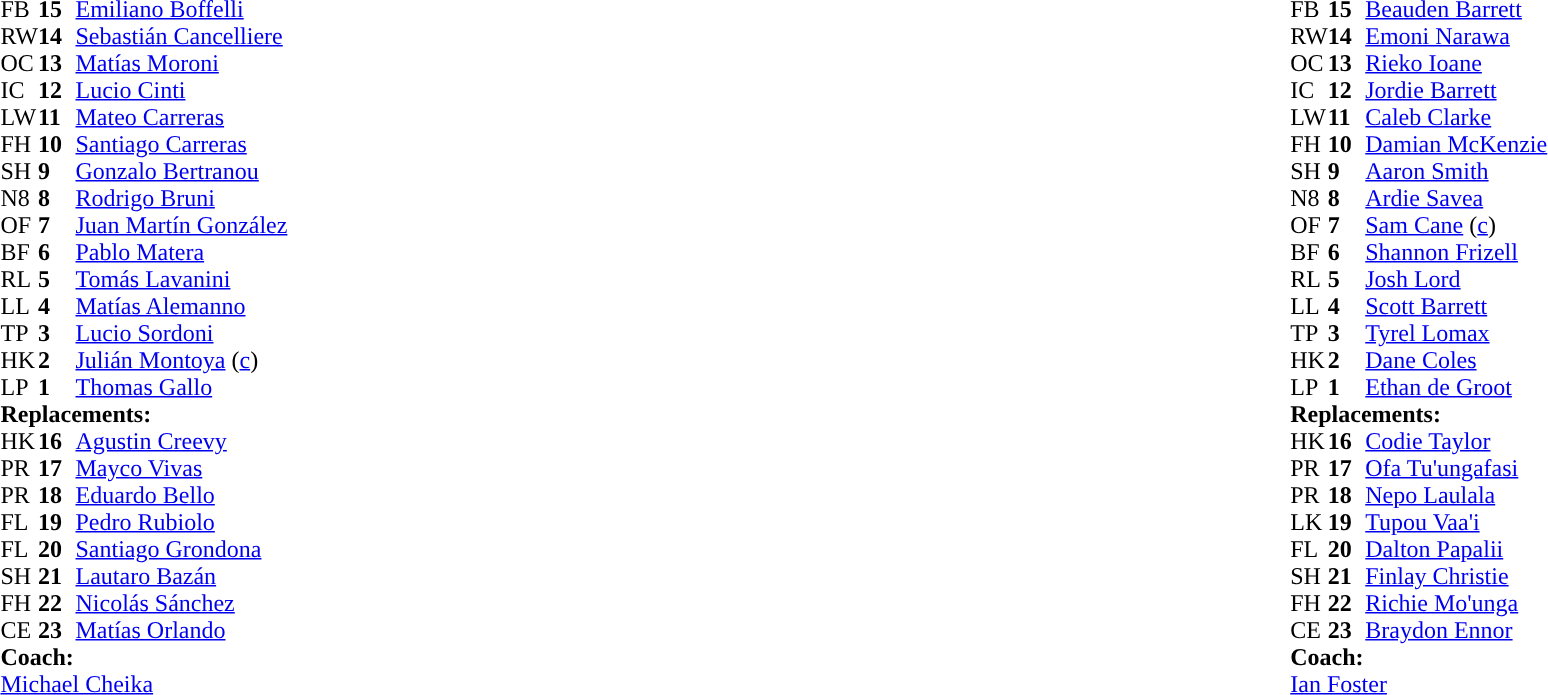<table style="width:100%">
<tr>
<td style="vertical-align:top;width:50%"><br><table cellspacing="0" cellpadding="0">
<tr>
<th width="25"></th>
<th width="25"></th>
</tr>
<tr>
<td>FB</td>
<td><strong>15</strong></td>
<td><a href='#'>Emiliano Boffelli</a></td>
</tr>
<tr>
<td>RW</td>
<td><strong>14</strong></td>
<td><a href='#'>Sebastián Cancelliere</a></td>
<td></td>
<td></td>
</tr>
<tr>
<td>OC</td>
<td><strong>13</strong></td>
<td><a href='#'>Matías Moroni</a></td>
<td></td>
<td></td>
</tr>
<tr>
<td>IC</td>
<td><strong>12</strong></td>
<td><a href='#'>Lucio Cinti</a></td>
</tr>
<tr>
<td>LW</td>
<td><strong>11</strong></td>
<td><a href='#'>Mateo Carreras</a></td>
</tr>
<tr>
<td>FH</td>
<td><strong>10</strong></td>
<td><a href='#'>Santiago Carreras</a></td>
</tr>
<tr>
<td>SH</td>
<td><strong>9</strong></td>
<td><a href='#'>Gonzalo Bertranou</a></td>
<td></td>
<td></td>
</tr>
<tr>
<td>N8</td>
<td><strong>8</strong></td>
<td><a href='#'>Rodrigo Bruni</a></td>
<td></td>
</tr>
<tr>
<td>OF</td>
<td><strong>7</strong></td>
<td><a href='#'>Juan Martín González</a></td>
<td></td>
<td></td>
</tr>
<tr>
<td>BF</td>
<td><strong>6</strong></td>
<td><a href='#'>Pablo Matera</a></td>
</tr>
<tr>
<td>RL</td>
<td><strong>5</strong></td>
<td><a href='#'>Tomás Lavanini</a></td>
<td></td>
<td></td>
</tr>
<tr>
<td>LL</td>
<td><strong>4</strong></td>
<td><a href='#'>Matías Alemanno</a></td>
</tr>
<tr>
<td>TP</td>
<td><strong>3</strong></td>
<td><a href='#'>Lucio Sordoni</a></td>
<td></td>
<td></td>
</tr>
<tr>
<td>HK</td>
<td><strong>2</strong></td>
<td><a href='#'>Julián Montoya</a> (<a href='#'>c</a>)</td>
<td></td>
<td></td>
</tr>
<tr>
<td>LP</td>
<td><strong>1</strong></td>
<td><a href='#'>Thomas Gallo</a></td>
<td></td>
<td></td>
</tr>
<tr>
<td colspan="3"><strong>Replacements:</strong></td>
</tr>
<tr>
<td>HK</td>
<td><strong>16</strong></td>
<td><a href='#'>Agustin Creevy</a></td>
<td></td>
<td></td>
</tr>
<tr>
<td>PR</td>
<td><strong>17</strong></td>
<td><a href='#'>Mayco Vivas</a></td>
<td></td>
<td></td>
</tr>
<tr>
<td>PR</td>
<td><strong>18</strong></td>
<td><a href='#'>Eduardo Bello</a></td>
<td></td>
<td></td>
</tr>
<tr>
<td>FL</td>
<td><strong>19</strong></td>
<td><a href='#'>Pedro Rubiolo</a></td>
<td></td>
<td></td>
</tr>
<tr>
<td>FL</td>
<td><strong>20</strong></td>
<td><a href='#'>Santiago Grondona</a></td>
<td></td>
<td></td>
</tr>
<tr>
<td>SH</td>
<td><strong>21</strong></td>
<td><a href='#'>Lautaro Bazán</a></td>
<td></td>
<td></td>
</tr>
<tr>
<td>FH</td>
<td><strong>22</strong></td>
<td><a href='#'>Nicolás Sánchez</a></td>
<td></td>
<td></td>
</tr>
<tr>
<td>CE</td>
<td><strong>23</strong></td>
<td><a href='#'>Matías Orlando</a></td>
<td></td>
<td></td>
</tr>
<tr>
<td colspan="3"><strong>Coach:</strong></td>
</tr>
<tr>
<td colspan="3"> <a href='#'>Michael Cheika</a></td>
</tr>
</table>
</td>
<td style="vertical-align:top"></td>
<td style="vertical-align:top;width:50%"><br><table cellspacing="0" cellpadding="0" style="margin:auto">
<tr>
<th width="25"></th>
<th width="25"></th>
</tr>
<tr>
<td>FB</td>
<td><strong>15</strong></td>
<td><a href='#'>Beauden Barrett</a></td>
<td></td>
<td></td>
</tr>
<tr>
<td>RW</td>
<td><strong>14</strong></td>
<td><a href='#'>Emoni Narawa</a></td>
</tr>
<tr>
<td>OC</td>
<td><strong>13</strong></td>
<td><a href='#'>Rieko Ioane</a></td>
<td></td>
<td></td>
</tr>
<tr>
<td>IC</td>
<td><strong>12</strong></td>
<td><a href='#'>Jordie Barrett</a></td>
</tr>
<tr>
<td>LW</td>
<td><strong>11</strong></td>
<td><a href='#'>Caleb Clarke</a></td>
</tr>
<tr>
<td>FH</td>
<td><strong>10</strong></td>
<td><a href='#'>Damian McKenzie</a></td>
</tr>
<tr>
<td>SH</td>
<td><strong>9</strong></td>
<td><a href='#'>Aaron Smith</a></td>
<td></td>
<td></td>
</tr>
<tr>
<td>N8</td>
<td><strong>8</strong></td>
<td><a href='#'>Ardie Savea</a></td>
</tr>
<tr>
<td>OF</td>
<td><strong>7</strong></td>
<td><a href='#'>Sam Cane</a> (<a href='#'>c</a>)</td>
</tr>
<tr>
<td>BF</td>
<td><strong>6</strong></td>
<td><a href='#'>Shannon Frizell</a></td>
<td></td>
<td></td>
</tr>
<tr>
<td>RL</td>
<td><strong>5</strong></td>
<td><a href='#'>Josh Lord</a></td>
<td></td>
<td></td>
</tr>
<tr>
<td>LL</td>
<td><strong>4</strong></td>
<td><a href='#'>Scott Barrett</a></td>
</tr>
<tr>
<td>TP</td>
<td><strong>3</strong></td>
<td><a href='#'>Tyrel Lomax</a></td>
<td></td>
<td></td>
</tr>
<tr>
<td>HK</td>
<td><strong>2</strong></td>
<td><a href='#'>Dane Coles</a></td>
<td></td>
<td></td>
</tr>
<tr>
<td>LP</td>
<td><strong>1</strong></td>
<td><a href='#'>Ethan de Groot</a></td>
<td></td>
<td></td>
</tr>
<tr>
<td colspan="3"><strong>Replacements:</strong></td>
</tr>
<tr>
<td>HK</td>
<td><strong>16</strong></td>
<td><a href='#'>Codie Taylor</a></td>
<td></td>
<td></td>
</tr>
<tr>
<td>PR</td>
<td><strong>17</strong></td>
<td><a href='#'>Ofa Tu'ungafasi</a></td>
<td></td>
<td></td>
</tr>
<tr>
<td>PR</td>
<td><strong>18</strong></td>
<td><a href='#'>Nepo Laulala</a></td>
<td></td>
<td></td>
</tr>
<tr>
<td>LK</td>
<td><strong>19</strong></td>
<td><a href='#'>Tupou Vaa'i</a></td>
<td></td>
<td></td>
</tr>
<tr>
<td>FL</td>
<td><strong>20</strong></td>
<td><a href='#'>Dalton Papalii</a></td>
<td></td>
<td></td>
</tr>
<tr>
<td>SH</td>
<td><strong>21</strong></td>
<td><a href='#'>Finlay Christie</a></td>
<td></td>
<td></td>
</tr>
<tr>
<td>FH</td>
<td><strong>22</strong></td>
<td><a href='#'>Richie Mo'unga</a></td>
<td></td>
<td></td>
</tr>
<tr>
<td>CE</td>
<td><strong>23</strong></td>
<td><a href='#'>Braydon Ennor</a></td>
<td></td>
<td></td>
</tr>
<tr>
<td colspan="3"><strong>Coach:</strong></td>
</tr>
<tr>
<td colspan="3"> <a href='#'>Ian Foster</a></td>
</tr>
</table>
</td>
</tr>
</table>
